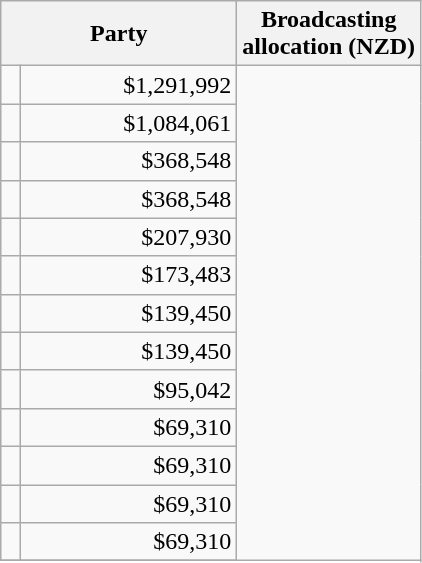<table class="wikitable">
<tr>
<th colspan="2" style="width:150px">Party</th>
<th>Broadcasting<br>allocation (NZD)</th>
</tr>
<tr>
<td></td>
<td style="text-align:right;">$1,291,992</td>
</tr>
<tr>
<td></td>
<td style="text-align:right;">$1,084,061</td>
</tr>
<tr>
<td></td>
<td style="text-align:right;">$368,548</td>
</tr>
<tr>
<td></td>
<td style="text-align:right;">$368,548</td>
</tr>
<tr>
<td></td>
<td style="text-align:right;">$207,930</td>
</tr>
<tr>
<td></td>
<td style="text-align:right;">$173,483</td>
</tr>
<tr>
<td></td>
<td style="text-align:right;">$139,450</td>
</tr>
<tr>
<td></td>
<td style="text-align:right;">$139,450</td>
</tr>
<tr>
<td></td>
<td style="text-align:right;">$95,042</td>
</tr>
<tr>
<td></td>
<td style="text-align:right;">$69,310</td>
</tr>
<tr>
<td></td>
<td style="text-align:right;">$69,310</td>
</tr>
<tr>
<td></td>
<td style="text-align:right;">$69,310</td>
</tr>
<tr>
<td></td>
<td style="text-align:right;">$69,310</td>
</tr>
<tr>
</tr>
</table>
